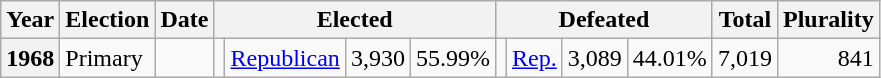<table class=wikitable>
<tr>
<th>Year</th>
<th>Election</th>
<th>Date</th>
<th ! colspan="4">Elected</th>
<th ! colspan="4">Defeated</th>
<th>Total</th>
<th>Plurality</th>
</tr>
<tr>
<th valign="top">1968</th>
<td valign="top">Primary</td>
<td valign="top"></td>
<td valign="top"></td>
<td valign="top" ><a href='#'>Republican</a></td>
<td valign="top" align="right">3,930</td>
<td valign="top" align="right">55.99%</td>
<td valign="top"></td>
<td valign="top" ><a href='#'>Rep.</a></td>
<td valign="top" align="right">3,089</td>
<td valign="top" align="right">44.01%</td>
<td valign="top" align="right">7,019</td>
<td valign="top" align="right">841</td>
</tr>
</table>
